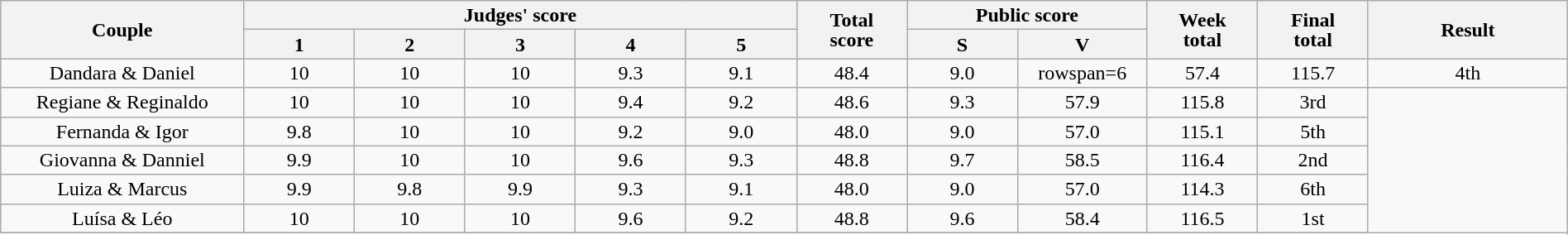<table class="wikitable" style="font-size:100%; line-height:16px; text-align:center" width="100%">
<tr>
<th rowspan=2 width="11.0%">Couple</th>
<th colspan=5 width="25.0%">Judges' score</th>
<th rowspan=2 width="05.0%">Total<br>score</th>
<th colspan=2 width="10.0%">Public score</th>
<th rowspan=2 width="05.0%">Week<br>total</th>
<th rowspan=2 width="05.0%">Final<br>total</th>
<th rowspan=2 width="09.0%">Result</th>
</tr>
<tr>
<th width="05.0%">1</th>
<th width="05.0%">2</th>
<th width="05.0%">3</th>
<th width="05.0%">4</th>
<th width="05.0%">5</th>
<th width="05.0%">S</th>
<th width="05.0%">V</th>
</tr>
<tr>
<td>Dandara & Daniel</td>
<td>10</td>
<td>10</td>
<td>10</td>
<td>9.3</td>
<td>9.1</td>
<td>48.4</td>
<td>9.0</td>
<td>rowspan=6 </td>
<td>57.4</td>
<td>115.7</td>
<td>4th</td>
</tr>
<tr>
<td>Regiane & Reginaldo</td>
<td>10</td>
<td>10</td>
<td>10</td>
<td>9.4</td>
<td>9.2</td>
<td>48.6</td>
<td>9.3</td>
<td>57.9</td>
<td>115.8</td>
<td>3rd</td>
</tr>
<tr>
<td>Fernanda & Igor</td>
<td>9.8</td>
<td>10</td>
<td>10</td>
<td>9.2</td>
<td>9.0</td>
<td>48.0</td>
<td>9.0</td>
<td>57.0</td>
<td>115.1</td>
<td>5th</td>
</tr>
<tr>
<td>Giovanna & Danniel</td>
<td>9.9</td>
<td>10</td>
<td>10</td>
<td>9.6</td>
<td>9.3</td>
<td>48.8</td>
<td>9.7</td>
<td>58.5</td>
<td>116.4</td>
<td>2nd</td>
</tr>
<tr>
<td>Luiza & Marcus</td>
<td>9.9</td>
<td>9.8</td>
<td>9.9</td>
<td>9.3</td>
<td>9.1</td>
<td>48.0</td>
<td>9.0</td>
<td>57.0</td>
<td>114.3</td>
<td>6th</td>
</tr>
<tr>
<td>Luísa & Léo</td>
<td>10</td>
<td>10</td>
<td>10</td>
<td>9.6</td>
<td>9.2</td>
<td>48.8</td>
<td>9.6</td>
<td>58.4</td>
<td>116.5</td>
<td>1st</td>
</tr>
<tr>
</tr>
</table>
